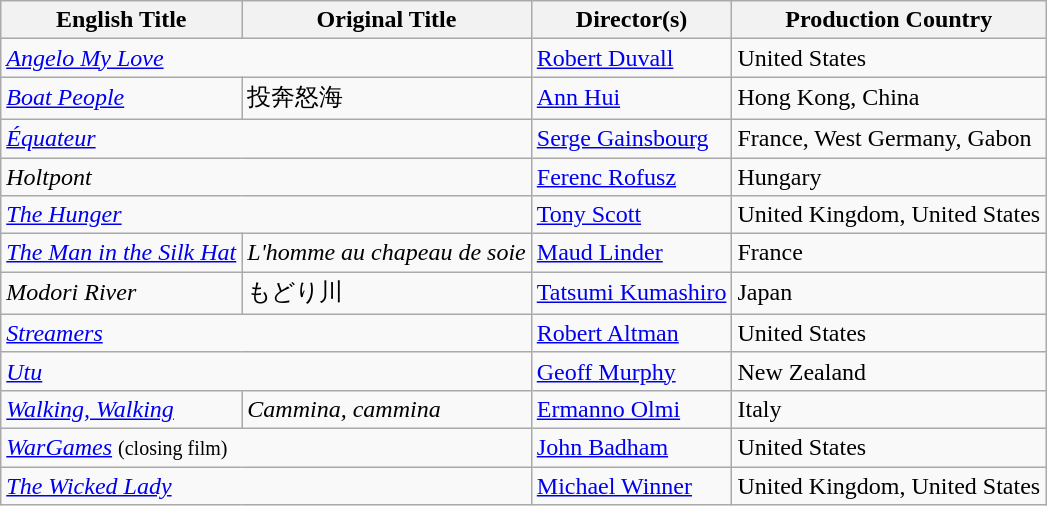<table class="wikitable">
<tr>
<th>English Title</th>
<th>Original Title</th>
<th>Director(s)</th>
<th>Production Country</th>
</tr>
<tr>
<td colspan="2"><em><a href='#'>Angelo My Love</a></em></td>
<td><a href='#'>Robert Duvall</a></td>
<td>United States</td>
</tr>
<tr>
<td><em><a href='#'>Boat People</a></em></td>
<td>投奔怒海</td>
<td><a href='#'>Ann Hui</a></td>
<td>Hong Kong, China</td>
</tr>
<tr>
<td colspan="2"><em><a href='#'>Équateur</a></em></td>
<td><a href='#'>Serge Gainsbourg</a></td>
<td>France, West Germany, Gabon</td>
</tr>
<tr>
<td colspan="2"><em>Holtpont</em></td>
<td><a href='#'>Ferenc Rofusz</a></td>
<td>Hungary</td>
</tr>
<tr>
<td colspan="2"><em><a href='#'>The Hunger</a></em></td>
<td><a href='#'>Tony Scott</a></td>
<td>United Kingdom, United States</td>
</tr>
<tr>
<td><em><a href='#'>The Man in the Silk Hat</a></em></td>
<td><em>L'homme au chapeau de soie</em></td>
<td><a href='#'>Maud Linder</a></td>
<td>France</td>
</tr>
<tr>
<td><em>Modori River</em></td>
<td>もどり川</td>
<td><a href='#'>Tatsumi Kumashiro</a></td>
<td>Japan</td>
</tr>
<tr>
<td colspan="2"><em><a href='#'>Streamers</a></em></td>
<td><a href='#'>Robert Altman</a></td>
<td>United States</td>
</tr>
<tr>
<td colspan="2"><em><a href='#'>Utu</a></em></td>
<td><a href='#'>Geoff Murphy</a></td>
<td>New Zealand</td>
</tr>
<tr>
<td><em><a href='#'>Walking, Walking</a></em></td>
<td><em>Cammina, cammina</em></td>
<td><a href='#'>Ermanno Olmi</a></td>
<td>Italy</td>
</tr>
<tr>
<td colspan="2"><em><a href='#'>WarGames</a></em> <small>(closing film)</small></td>
<td><a href='#'>John Badham</a></td>
<td>United States</td>
</tr>
<tr>
<td colspan="2"><em><a href='#'>The Wicked Lady</a></em></td>
<td><a href='#'>Michael Winner</a></td>
<td>United Kingdom, United States</td>
</tr>
</table>
